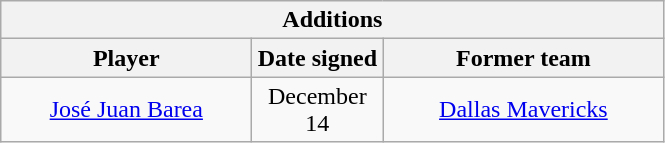<table class="wikitable" style="text-align:center">
<tr>
<th colspan=3>Additions</th>
</tr>
<tr>
<th style="width:160px">Player</th>
<th style="width:80px">Date signed</th>
<th style="width:180px">Former team</th>
</tr>
<tr>
<td><a href='#'>José Juan Barea</a></td>
<td>December 14</td>
<td><a href='#'>Dallas Mavericks</a></td>
</tr>
</table>
